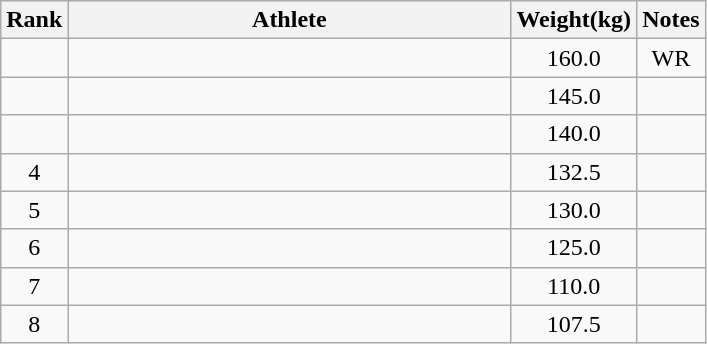<table class="wikitable" style="text-align:center">
<tr>
<th>Rank</th>
<th Style="width:18em">Athlete</th>
<th>Weight(kg)</th>
<th>Notes</th>
</tr>
<tr>
<td></td>
<td style="text-align:left"></td>
<td>160.0</td>
<td>WR</td>
</tr>
<tr>
<td></td>
<td style="text-align:left"></td>
<td>145.0</td>
<td></td>
</tr>
<tr>
<td></td>
<td style="text-align:left"></td>
<td>140.0</td>
<td></td>
</tr>
<tr>
<td>4</td>
<td style="text-align:left"></td>
<td>132.5</td>
<td></td>
</tr>
<tr>
<td>5</td>
<td style="text-align:left"></td>
<td>130.0</td>
<td></td>
</tr>
<tr>
<td>6</td>
<td style="text-align:left"></td>
<td>125.0</td>
<td></td>
</tr>
<tr>
<td>7</td>
<td style="text-align:left"></td>
<td>110.0</td>
<td></td>
</tr>
<tr>
<td>8</td>
<td style="text-align:left"></td>
<td>107.5</td>
<td></td>
</tr>
</table>
